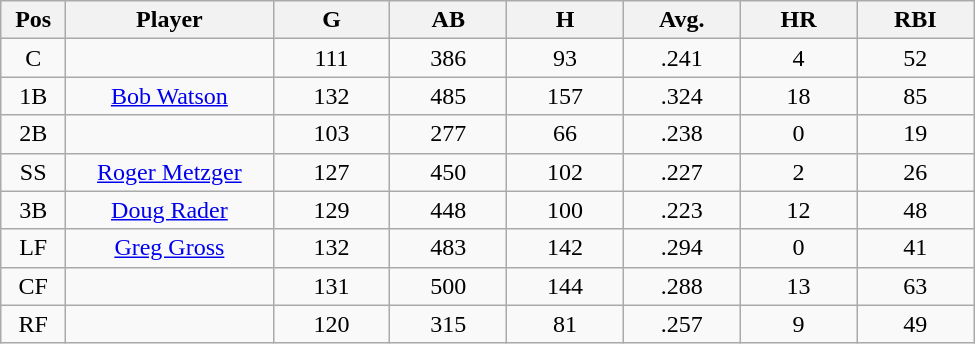<table class="wikitable sortable">
<tr>
<th bgcolor="#DDDDFF" width="5%">Pos</th>
<th bgcolor="#DDDDFF" width="16%">Player</th>
<th bgcolor="#DDDDFF" width="9%">G</th>
<th bgcolor="#DDDDFF" width="9%">AB</th>
<th bgcolor="#DDDDFF" width="9%">H</th>
<th bgcolor="#DDDDFF" width="9%">Avg.</th>
<th bgcolor="#DDDDFF" width="9%">HR</th>
<th bgcolor="#DDDDFF" width="9%">RBI</th>
</tr>
<tr align="center">
<td>C</td>
<td></td>
<td>111</td>
<td>386</td>
<td>93</td>
<td>.241</td>
<td>4</td>
<td>52</td>
</tr>
<tr align="center">
<td>1B</td>
<td><a href='#'>Bob Watson</a></td>
<td>132</td>
<td>485</td>
<td>157</td>
<td>.324</td>
<td>18</td>
<td>85</td>
</tr>
<tr align=center>
<td>2B</td>
<td></td>
<td>103</td>
<td>277</td>
<td>66</td>
<td>.238</td>
<td>0</td>
<td>19</td>
</tr>
<tr align="center">
<td>SS</td>
<td><a href='#'>Roger Metzger</a></td>
<td>127</td>
<td>450</td>
<td>102</td>
<td>.227</td>
<td>2</td>
<td>26</td>
</tr>
<tr align=center>
<td>3B</td>
<td><a href='#'>Doug Rader</a></td>
<td>129</td>
<td>448</td>
<td>100</td>
<td>.223</td>
<td>12</td>
<td>48</td>
</tr>
<tr align=center>
<td>LF</td>
<td><a href='#'>Greg Gross</a></td>
<td>132</td>
<td>483</td>
<td>142</td>
<td>.294</td>
<td>0</td>
<td>41</td>
</tr>
<tr align=center>
<td>CF</td>
<td></td>
<td>131</td>
<td>500</td>
<td>144</td>
<td>.288</td>
<td>13</td>
<td>63</td>
</tr>
<tr align="center">
<td>RF</td>
<td></td>
<td>120</td>
<td>315</td>
<td>81</td>
<td>.257</td>
<td>9</td>
<td>49</td>
</tr>
</table>
